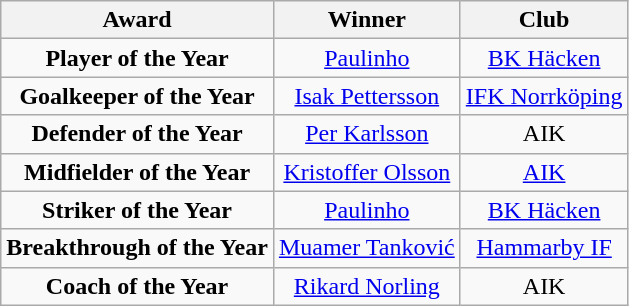<table class="wikitable" style="text-align:center">
<tr>
<th><strong>Award</strong></th>
<th><strong>Winner</strong></th>
<th>Club</th>
</tr>
<tr>
<td><strong>Player of the Year</strong></td>
<td> <a href='#'>Paulinho</a></td>
<td><a href='#'>BK Häcken</a></td>
</tr>
<tr>
<td><strong>Goalkeeper of the Year</strong></td>
<td> <a href='#'>Isak Pettersson</a></td>
<td><a href='#'>IFK Norrköping</a></td>
</tr>
<tr>
<td><strong>Defender of the Year</strong></td>
<td> <a href='#'>Per Karlsson</a></td>
<td>AIK</td>
</tr>
<tr>
<td><strong>Midfielder of the Year</strong></td>
<td> <a href='#'>Kristoffer Olsson</a></td>
<td><a href='#'>AIK</a></td>
</tr>
<tr>
<td><strong>Striker of the Year</strong></td>
<td> <a href='#'>Paulinho</a></td>
<td><a href='#'>BK Häcken</a></td>
</tr>
<tr>
<td><strong>Breakthrough of the Year</strong></td>
<td> <a href='#'>Muamer Tanković</a></td>
<td><a href='#'>Hammarby IF</a></td>
</tr>
<tr>
<td><strong>Coach of the Year</strong></td>
<td> <a href='#'>Rikard Norling</a></td>
<td>AIK</td>
</tr>
</table>
